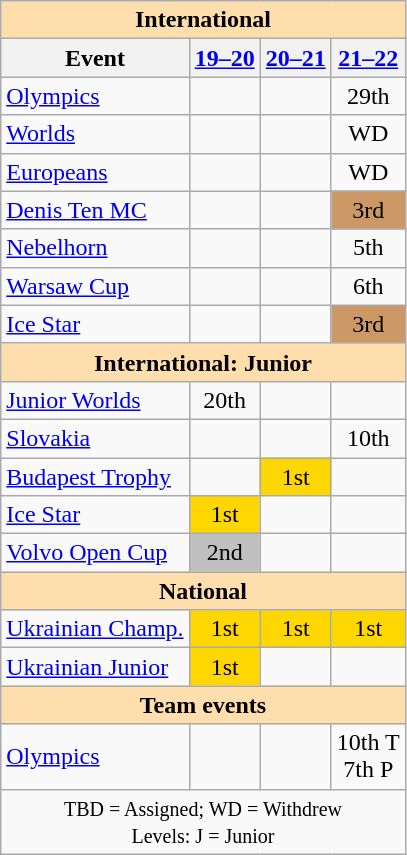<table class="wikitable" style="text-align:center">
<tr>
<th style="background-color: #ffdead; " colspan=4 align=center>International</th>
</tr>
<tr>
<th>Event</th>
<th><a href='#'>19–20</a></th>
<th><a href='#'>20–21</a></th>
<th><a href='#'>21–22</a></th>
</tr>
<tr>
<td align=left><a href='#'>Olympics</a></td>
<td></td>
<td></td>
<td>29th</td>
</tr>
<tr>
<td align=left><a href='#'>Worlds</a></td>
<td></td>
<td></td>
<td>WD</td>
</tr>
<tr>
<td align=left><a href='#'>Europeans</a></td>
<td></td>
<td></td>
<td>WD</td>
</tr>
<tr>
<td align=left> <a href='#'>Denis Ten MC</a></td>
<td></td>
<td></td>
<td bgcolor=cc9966>3rd</td>
</tr>
<tr>
<td align=left> <a href='#'>Nebelhorn</a></td>
<td></td>
<td></td>
<td>5th</td>
</tr>
<tr>
<td align=left> <a href='#'>Warsaw Cup</a></td>
<td></td>
<td></td>
<td>6th</td>
</tr>
<tr>
<td align=left><a href='#'>Ice Star</a></td>
<td></td>
<td></td>
<td bgcolor=cc9966>3rd</td>
</tr>
<tr>
<th style="background-color: #ffdead; " colspan=4 align=center>International: Junior</th>
</tr>
<tr>
<td align=left><a href='#'>Junior Worlds</a></td>
<td>20th</td>
<td></td>
<td></td>
</tr>
<tr>
<td align=left> <a href='#'>Slovakia</a></td>
<td></td>
<td></td>
<td>10th</td>
</tr>
<tr>
<td align=left><a href='#'>Budapest Trophy</a></td>
<td></td>
<td bgcolor=gold>1st</td>
<td></td>
</tr>
<tr>
<td align=left><a href='#'>Ice Star</a></td>
<td bgcolor=gold>1st</td>
<td></td>
<td></td>
</tr>
<tr>
<td align=left><a href='#'>Volvo Open Cup</a></td>
<td bgcolor=silver>2nd</td>
<td></td>
<td></td>
</tr>
<tr>
<th style="background-color: #ffdead; " colspan=4 align=center>National</th>
</tr>
<tr>
<td align=left><a href='#'>Ukrainian Champ.</a></td>
<td bgcolor=gold>1st</td>
<td bgcolor=gold>1st</td>
<td bgcolor=gold>1st</td>
</tr>
<tr>
<td align=left><a href='#'>Ukrainian Junior</a></td>
<td bgcolor=gold>1st</td>
<td></td>
<td></td>
</tr>
<tr>
<th style="background-color: #ffdead; " colspan=7 align=center>Team events</th>
</tr>
<tr>
<td align=left><a href='#'>Olympics</a></td>
<td></td>
<td></td>
<td>10th T <br> 7th P</td>
</tr>
<tr>
<td colspan=4 align=center><small> TBD = Assigned; WD = Withdrew <br> Levels: J = Junior </small></td>
</tr>
</table>
